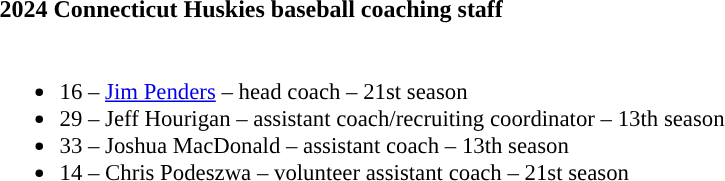<table class="toccolours" style="text-align: left;">
<tr>
<th colspan="9">2024 Connecticut Huskies baseball coaching staff</th>
</tr>
<tr>
<td style="font-size: 95%;" valign="top"><br><ul><li>16 – <a href='#'>Jim Penders</a> – head coach – 21st season</li><li>29 – Jeff Hourigan – assistant coach/recruiting coordinator – 13th season</li><li>33 – Joshua MacDonald – assistant coach – 13th season</li><li>14 – Chris Podeszwa – volunteer assistant coach – 21st season</li></ul></td>
</tr>
</table>
